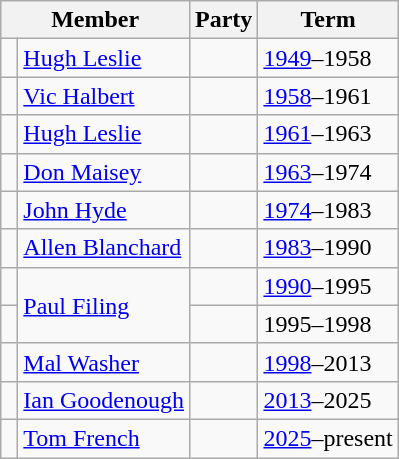<table class="wikitable">
<tr>
<th colspan="2">Member</th>
<th>Party</th>
<th>Term</th>
</tr>
<tr>
<td> </td>
<td><a href='#'>Hugh Leslie</a></td>
<td></td>
<td><a href='#'>1949</a>–1958</td>
</tr>
<tr>
<td> </td>
<td><a href='#'>Vic Halbert</a></td>
<td></td>
<td><a href='#'>1958</a>–1961</td>
</tr>
<tr>
<td> </td>
<td><a href='#'>Hugh Leslie</a></td>
<td></td>
<td><a href='#'>1961</a>–1963</td>
</tr>
<tr>
<td> </td>
<td><a href='#'>Don Maisey</a></td>
<td></td>
<td><a href='#'>1963</a>–1974</td>
</tr>
<tr>
<td> </td>
<td><a href='#'>John Hyde</a></td>
<td></td>
<td><a href='#'>1974</a>–1983</td>
</tr>
<tr>
<td> </td>
<td><a href='#'>Allen Blanchard</a></td>
<td></td>
<td><a href='#'>1983</a>–1990</td>
</tr>
<tr>
<td> </td>
<td rowspan="2"><a href='#'>Paul Filing</a></td>
<td></td>
<td><a href='#'>1990</a>–1995</td>
</tr>
<tr>
<td> </td>
<td></td>
<td>1995–1998</td>
</tr>
<tr>
<td> </td>
<td><a href='#'>Mal Washer</a></td>
<td></td>
<td><a href='#'>1998</a>–2013</td>
</tr>
<tr>
<td> </td>
<td><a href='#'>Ian Goodenough</a></td>
<td></td>
<td><a href='#'>2013</a>–2025</td>
</tr>
<tr>
<td> </td>
<td><a href='#'>Tom French</a></td>
<td></td>
<td><a href='#'>2025</a>–present</td>
</tr>
</table>
